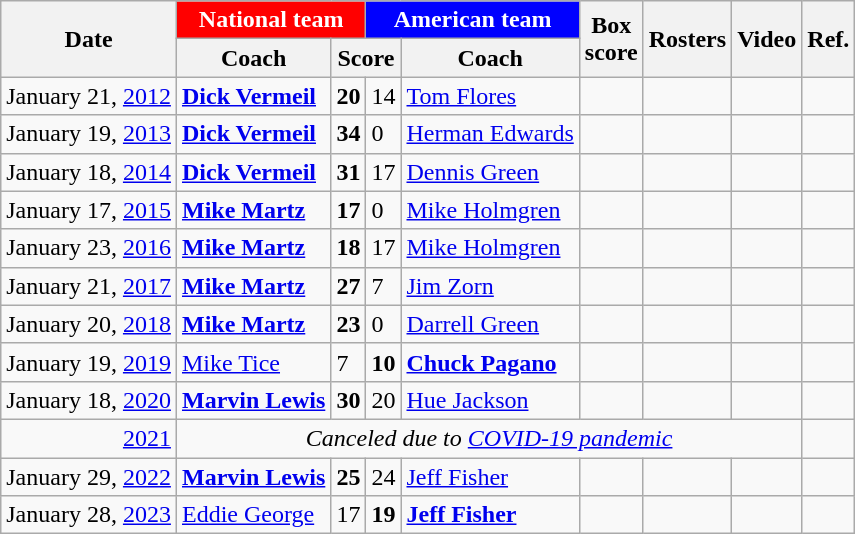<table class="wikitable">
<tr>
<th rowspan=2>Date</th>
<th colspan=2 style="background:red; color:white">National team</th>
<th colspan=2 style="background:blue; color:white">American team</th>
<th rowspan=2>Box<br>score</th>
<th rowspan=2>Rosters</th>
<th rowspan=2>Video</th>
<th rowspan=2>Ref.</th>
</tr>
<tr>
<th>Coach</th>
<th colspan=2>Score</th>
<th>Coach</th>
</tr>
<tr>
<td>January 21, <a href='#'>2012</a></td>
<td><strong><a href='#'>Dick Vermeil</a></strong></td>
<td><strong>20</strong></td>
<td>14</td>
<td><a href='#'>Tom Flores</a></td>
<td></td>
<td></td>
<td></td>
<td></td>
</tr>
<tr>
<td>January 19, <a href='#'>2013</a></td>
<td><strong><a href='#'>Dick Vermeil</a></strong></td>
<td><strong>34</strong></td>
<td>0</td>
<td><a href='#'>Herman Edwards</a></td>
<td></td>
<td></td>
<td></td>
<td></td>
</tr>
<tr>
<td>January 18, <a href='#'>2014</a></td>
<td><strong><a href='#'>Dick Vermeil</a></strong></td>
<td><strong>31</strong></td>
<td>17</td>
<td><a href='#'>Dennis Green</a></td>
<td></td>
<td></td>
<td></td>
<td></td>
</tr>
<tr>
<td>January 17, <a href='#'>2015</a></td>
<td><strong><a href='#'>Mike Martz</a></strong></td>
<td><strong>17</strong></td>
<td>0</td>
<td><a href='#'>Mike Holmgren</a></td>
<td></td>
<td></td>
<td></td>
<td></td>
</tr>
<tr>
<td>January 23, <a href='#'>2016</a></td>
<td><strong><a href='#'>Mike Martz</a></strong></td>
<td><strong>18</strong></td>
<td>17</td>
<td><a href='#'>Mike Holmgren</a></td>
<td></td>
<td></td>
<td></td>
<td></td>
</tr>
<tr>
<td>January 21, <a href='#'>2017</a></td>
<td><strong><a href='#'>Mike Martz</a></strong></td>
<td><strong>27</strong></td>
<td>7</td>
<td><a href='#'>Jim Zorn</a></td>
<td></td>
<td></td>
<td></td>
<td></td>
</tr>
<tr>
<td>January 20, <a href='#'>2018</a></td>
<td><strong><a href='#'>Mike Martz</a></strong></td>
<td><strong>23</strong></td>
<td>0</td>
<td><a href='#'>Darrell Green</a></td>
<td></td>
<td></td>
<td></td>
<td></td>
</tr>
<tr>
<td>January 19, <a href='#'>2019</a></td>
<td><a href='#'>Mike Tice</a></td>
<td>7</td>
<td><strong>10</strong></td>
<td><strong><a href='#'>Chuck Pagano</a></strong></td>
<td></td>
<td></td>
<td></td>
<td></td>
</tr>
<tr>
<td>January 18, <a href='#'>2020</a></td>
<td><strong><a href='#'>Marvin Lewis</a></strong></td>
<td><strong>30</strong></td>
<td>20</td>
<td><a href='#'>Hue Jackson</a></td>
<td></td>
<td></td>
<td></td>
<td></td>
</tr>
<tr>
<td align=right><a href='#'>2021</a></td>
<td colspan=7 align=center><em>Canceled due to <a href='#'>COVID-19 pandemic</a></em></td>
<td></td>
</tr>
<tr>
<td>January 29, <a href='#'>2022</a></td>
<td><strong><a href='#'>Marvin Lewis</a></strong></td>
<td><strong>25</strong></td>
<td>24</td>
<td><a href='#'>Jeff Fisher</a></td>
<td></td>
<td></td>
<td></td>
<td></td>
</tr>
<tr>
<td>January 28, <a href='#'>2023</a></td>
<td><a href='#'>Eddie George</a></td>
<td>17</td>
<td><strong>19</strong></td>
<td><strong><a href='#'>Jeff Fisher</a></strong></td>
<td></td>
<td></td>
<td></td>
<td></td>
</tr>
</table>
